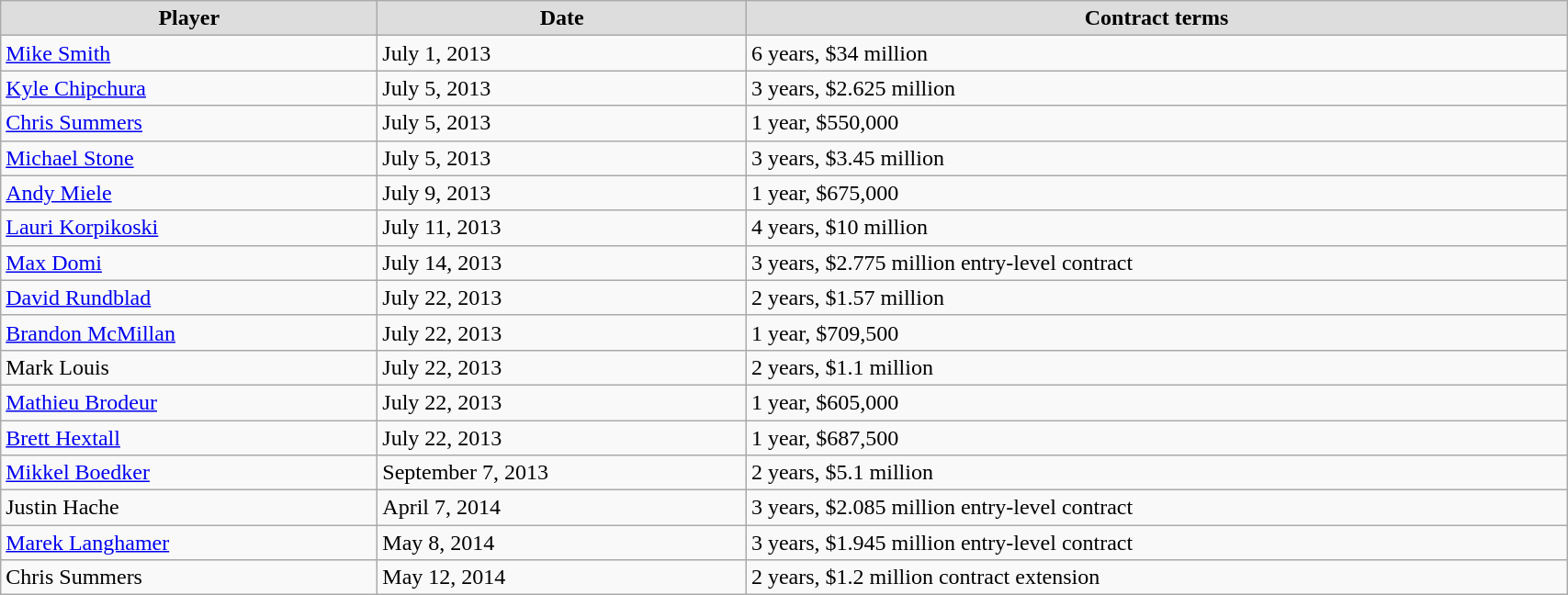<table class="wikitable" width=90%>
<tr align="center" bgcolor="#dddddd">
<td><strong>Player</strong></td>
<td><strong>Date</strong></td>
<td><strong>Contract terms</strong></td>
</tr>
<tr>
<td><a href='#'>Mike Smith</a></td>
<td>July 1, 2013</td>
<td>6 years, $34 million</td>
</tr>
<tr>
<td><a href='#'>Kyle Chipchura</a></td>
<td>July 5, 2013</td>
<td>3 years, $2.625 million</td>
</tr>
<tr>
<td><a href='#'>Chris Summers</a></td>
<td>July 5, 2013</td>
<td>1 year, $550,000</td>
</tr>
<tr>
<td><a href='#'>Michael Stone</a></td>
<td>July 5, 2013</td>
<td>3 years, $3.45 million</td>
</tr>
<tr>
<td><a href='#'>Andy Miele</a></td>
<td>July 9, 2013</td>
<td>1 year, $675,000</td>
</tr>
<tr>
<td><a href='#'>Lauri Korpikoski</a></td>
<td>July 11, 2013</td>
<td>4 years, $10 million</td>
</tr>
<tr>
<td><a href='#'>Max Domi</a></td>
<td>July 14, 2013</td>
<td>3 years, $2.775 million entry-level contract</td>
</tr>
<tr>
<td><a href='#'>David Rundblad</a></td>
<td>July 22, 2013</td>
<td>2 years, $1.57 million</td>
</tr>
<tr>
<td><a href='#'>Brandon McMillan</a></td>
<td>July 22, 2013</td>
<td>1 year, $709,500</td>
</tr>
<tr>
<td>Mark Louis</td>
<td>July 22, 2013</td>
<td>2 years, $1.1 million</td>
</tr>
<tr>
<td><a href='#'>Mathieu Brodeur</a></td>
<td>July 22, 2013</td>
<td>1 year, $605,000</td>
</tr>
<tr>
<td><a href='#'>Brett Hextall</a></td>
<td>July 22, 2013</td>
<td>1 year, $687,500</td>
</tr>
<tr>
<td><a href='#'>Mikkel Boedker</a></td>
<td>September 7, 2013</td>
<td>2 years, $5.1 million</td>
</tr>
<tr>
<td>Justin Hache</td>
<td>April 7, 2014</td>
<td>3 years, $2.085 million entry-level contract</td>
</tr>
<tr>
<td><a href='#'>Marek Langhamer</a></td>
<td>May 8, 2014</td>
<td>3 years, $1.945 million entry-level contract</td>
</tr>
<tr>
<td>Chris Summers</td>
<td>May 12, 2014</td>
<td>2 years, $1.2 million contract extension</td>
</tr>
</table>
